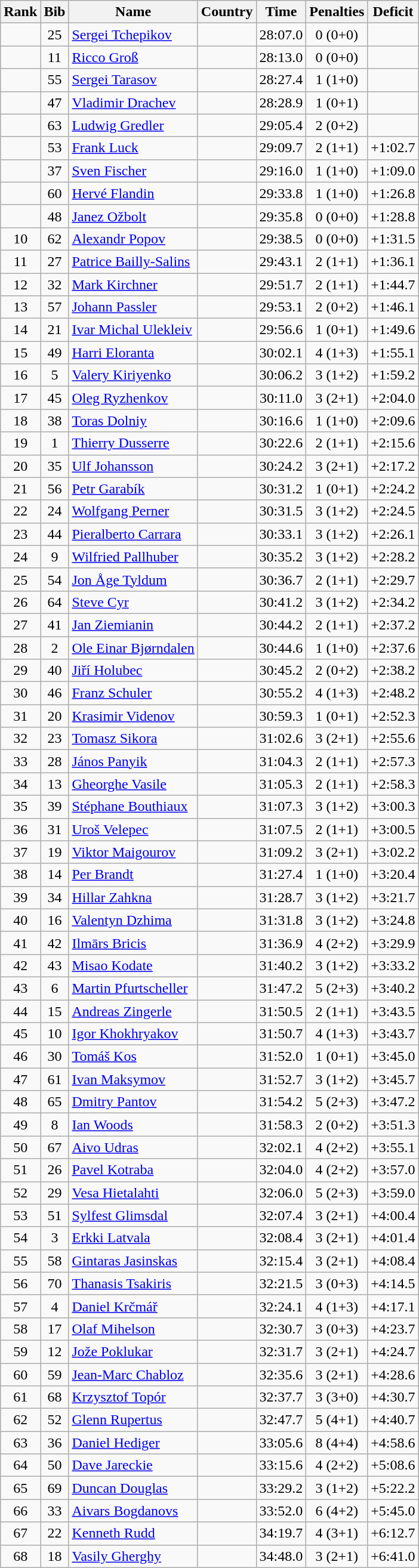<table class="wikitable sortable" style="text-align:center">
<tr>
<th>Rank</th>
<th>Bib</th>
<th>Name</th>
<th>Country</th>
<th>Time</th>
<th>Penalties</th>
<th>Deficit</th>
</tr>
<tr>
<td></td>
<td>25</td>
<td align=left><a href='#'>Sergei Tchepikov</a></td>
<td align=left></td>
<td>28:07.0</td>
<td>0 (0+0)</td>
<td></td>
</tr>
<tr>
<td></td>
<td>11</td>
<td align=left><a href='#'>Ricco Groß</a></td>
<td align=left></td>
<td>28:13.0</td>
<td>0 (0+0)</td>
<td></td>
</tr>
<tr>
<td></td>
<td>55</td>
<td align=left><a href='#'>Sergei Tarasov</a></td>
<td align=left></td>
<td>28:27.4</td>
<td>1 (1+0)</td>
<td></td>
</tr>
<tr>
<td></td>
<td>47</td>
<td align=left><a href='#'>Vladimir Drachev</a></td>
<td align=left></td>
<td>28:28.9</td>
<td>1 (0+1)</td>
<td></td>
</tr>
<tr>
<td></td>
<td>63</td>
<td align=left><a href='#'>Ludwig Gredler</a></td>
<td align=left></td>
<td>29:05.4</td>
<td>2 (0+2)</td>
<td></td>
</tr>
<tr>
<td></td>
<td>53</td>
<td align=left><a href='#'>Frank Luck</a></td>
<td align=left></td>
<td>29:09.7</td>
<td>2 (1+1)</td>
<td>+1:02.7</td>
</tr>
<tr>
<td></td>
<td>37</td>
<td align=left><a href='#'>Sven Fischer</a></td>
<td align=left></td>
<td>29:16.0</td>
<td>1 (1+0)</td>
<td>+1:09.0</td>
</tr>
<tr>
<td></td>
<td>60</td>
<td align=left><a href='#'>Hervé Flandin</a></td>
<td align=left></td>
<td>29:33.8</td>
<td>1 (1+0)</td>
<td>+1:26.8</td>
</tr>
<tr>
<td></td>
<td>48</td>
<td align=left><a href='#'>Janez Ožbolt</a></td>
<td align=left></td>
<td>29:35.8</td>
<td>0 (0+0)</td>
<td>+1:28.8</td>
</tr>
<tr>
<td>10</td>
<td>62</td>
<td align=left><a href='#'>Alexandr Popov</a></td>
<td align=left></td>
<td>29:38.5</td>
<td>0 (0+0)</td>
<td>+1:31.5</td>
</tr>
<tr>
<td>11</td>
<td>27</td>
<td align=left><a href='#'>Patrice Bailly-Salins</a></td>
<td align=left></td>
<td>29:43.1</td>
<td>2 (1+1)</td>
<td>+1:36.1</td>
</tr>
<tr>
<td>12</td>
<td>32</td>
<td align=left><a href='#'>Mark Kirchner</a></td>
<td align=left></td>
<td>29:51.7</td>
<td>2 (1+1)</td>
<td>+1:44.7</td>
</tr>
<tr>
<td>13</td>
<td>57</td>
<td align=left><a href='#'>Johann Passler</a></td>
<td align=left></td>
<td>29:53.1</td>
<td>2 (0+2)</td>
<td>+1:46.1</td>
</tr>
<tr>
<td>14</td>
<td>21</td>
<td align=left><a href='#'>Ivar Michal Ulekleiv</a></td>
<td align=left></td>
<td>29:56.6</td>
<td>1 (0+1)</td>
<td>+1:49.6</td>
</tr>
<tr>
<td>15</td>
<td>49</td>
<td align=left><a href='#'>Harri Eloranta</a></td>
<td align=left></td>
<td>30:02.1</td>
<td>4 (1+3)</td>
<td>+1:55.1</td>
</tr>
<tr>
<td>16</td>
<td>5</td>
<td align=left><a href='#'>Valery Kiriyenko</a></td>
<td align=left></td>
<td>30:06.2</td>
<td>3 (1+2)</td>
<td>+1:59.2</td>
</tr>
<tr>
<td>17</td>
<td>45</td>
<td align=left><a href='#'>Oleg Ryzhenkov</a></td>
<td align=left></td>
<td>30:11.0</td>
<td>3 (2+1)</td>
<td>+2:04.0</td>
</tr>
<tr>
<td>18</td>
<td>38</td>
<td align=left><a href='#'>Toras Dolniy</a></td>
<td align=left></td>
<td>30:16.6</td>
<td>1 (1+0)</td>
<td>+2:09.6</td>
</tr>
<tr>
<td>19</td>
<td>1</td>
<td align=left><a href='#'>Thierry Dusserre</a></td>
<td align=left></td>
<td>30:22.6</td>
<td>2 (1+1)</td>
<td>+2:15.6</td>
</tr>
<tr>
<td>20</td>
<td>35</td>
<td align=left><a href='#'>Ulf Johansson</a></td>
<td align=left></td>
<td>30:24.2</td>
<td>3 (2+1)</td>
<td>+2:17.2</td>
</tr>
<tr>
<td>21</td>
<td>56</td>
<td align=left><a href='#'>Petr Garabík</a></td>
<td align=left></td>
<td>30:31.2</td>
<td>1 (0+1)</td>
<td>+2:24.2</td>
</tr>
<tr>
<td>22</td>
<td>24</td>
<td align=left><a href='#'>Wolfgang Perner</a></td>
<td align=left></td>
<td>30:31.5</td>
<td>3 (1+2)</td>
<td>+2:24.5</td>
</tr>
<tr>
<td>23</td>
<td>44</td>
<td align=left><a href='#'>Pieralberto Carrara</a></td>
<td align=left></td>
<td>30:33.1</td>
<td>3 (1+2)</td>
<td>+2:26.1</td>
</tr>
<tr>
<td>24</td>
<td>9</td>
<td align=left><a href='#'>Wilfried Pallhuber</a></td>
<td align=left></td>
<td>30:35.2</td>
<td>3 (1+2)</td>
<td>+2:28.2</td>
</tr>
<tr>
<td>25</td>
<td>54</td>
<td align=left><a href='#'>Jon Åge Tyldum</a></td>
<td align=left></td>
<td>30:36.7</td>
<td>2 (1+1)</td>
<td>+2:29.7</td>
</tr>
<tr>
<td>26</td>
<td>64</td>
<td align=left><a href='#'>Steve Cyr</a></td>
<td align=left></td>
<td>30:41.2</td>
<td>3 (1+2)</td>
<td>+2:34.2</td>
</tr>
<tr>
<td>27</td>
<td>41</td>
<td align=left><a href='#'>Jan Ziemianin</a></td>
<td align=left></td>
<td>30:44.2</td>
<td>2 (1+1)</td>
<td>+2:37.2</td>
</tr>
<tr>
<td>28</td>
<td>2</td>
<td align=left><a href='#'>Ole Einar Bjørndalen</a></td>
<td align=left></td>
<td>30:44.6</td>
<td>1 (1+0)</td>
<td>+2:37.6</td>
</tr>
<tr>
<td>29</td>
<td>40</td>
<td align=left><a href='#'>Jiří Holubec</a></td>
<td align=left></td>
<td>30:45.2</td>
<td>2 (0+2)</td>
<td>+2:38.2</td>
</tr>
<tr>
<td>30</td>
<td>46</td>
<td align=left><a href='#'>Franz Schuler</a></td>
<td align=left></td>
<td>30:55.2</td>
<td>4 (1+3)</td>
<td>+2:48.2</td>
</tr>
<tr>
<td>31</td>
<td>20</td>
<td align=left><a href='#'>Krasimir Videnov</a></td>
<td align=left></td>
<td>30:59.3</td>
<td>1 (0+1)</td>
<td>+2:52.3</td>
</tr>
<tr>
<td>32</td>
<td>23</td>
<td align=left><a href='#'>Tomasz Sikora</a></td>
<td align=left></td>
<td>31:02.6</td>
<td>3 (2+1)</td>
<td>+2:55.6</td>
</tr>
<tr>
<td>33</td>
<td>28</td>
<td align=left><a href='#'>János Panyik</a></td>
<td align=left></td>
<td>31:04.3</td>
<td>2 (1+1)</td>
<td>+2:57.3</td>
</tr>
<tr>
<td>34</td>
<td>13</td>
<td align=left><a href='#'>Gheorghe Vasile</a></td>
<td align=left></td>
<td>31:05.3</td>
<td>2 (1+1)</td>
<td>+2:58.3</td>
</tr>
<tr>
<td>35</td>
<td>39</td>
<td align=left><a href='#'>Stéphane Bouthiaux</a></td>
<td align=left></td>
<td>31:07.3</td>
<td>3 (1+2)</td>
<td>+3:00.3</td>
</tr>
<tr>
<td>36</td>
<td>31</td>
<td align=left><a href='#'>Uroš Velepec</a></td>
<td align=left></td>
<td>31:07.5</td>
<td>2 (1+1)</td>
<td>+3:00.5</td>
</tr>
<tr>
<td>37</td>
<td>19</td>
<td align=left><a href='#'>Viktor Maigourov</a></td>
<td align=left></td>
<td>31:09.2</td>
<td>3 (2+1)</td>
<td>+3:02.2</td>
</tr>
<tr>
<td>38</td>
<td>14</td>
<td align=left><a href='#'>Per Brandt</a></td>
<td align=left></td>
<td>31:27.4</td>
<td>1 (1+0)</td>
<td>+3:20.4</td>
</tr>
<tr>
<td>39</td>
<td>34</td>
<td align=left><a href='#'>Hillar Zahkna</a></td>
<td align=left></td>
<td>31:28.7</td>
<td>3 (1+2)</td>
<td>+3:21.7</td>
</tr>
<tr>
<td>40</td>
<td>16</td>
<td align=left><a href='#'>Valentyn Dzhima</a></td>
<td align=left></td>
<td>31:31.8</td>
<td>3 (1+2)</td>
<td>+3:24.8</td>
</tr>
<tr>
<td>41</td>
<td>42</td>
<td align=left><a href='#'>Ilmārs Bricis</a></td>
<td align=left></td>
<td>31:36.9</td>
<td>4 (2+2)</td>
<td>+3:29.9</td>
</tr>
<tr>
<td>42</td>
<td>43</td>
<td align=left><a href='#'>Misao Kodate</a></td>
<td align=left></td>
<td>31:40.2</td>
<td>3 (1+2)</td>
<td>+3:33.2</td>
</tr>
<tr>
<td>43</td>
<td>6</td>
<td align=left><a href='#'>Martin Pfurtscheller</a></td>
<td align=left></td>
<td>31:47.2</td>
<td>5 (2+3)</td>
<td>+3:40.2</td>
</tr>
<tr>
<td>44</td>
<td>15</td>
<td align=left><a href='#'>Andreas Zingerle</a></td>
<td align=left></td>
<td>31:50.5</td>
<td>2 (1+1)</td>
<td>+3:43.5</td>
</tr>
<tr>
<td>45</td>
<td>10</td>
<td align=left><a href='#'>Igor Khokhryakov</a></td>
<td align=left></td>
<td>31:50.7</td>
<td>4 (1+3)</td>
<td>+3:43.7</td>
</tr>
<tr>
<td>46</td>
<td>30</td>
<td align=left><a href='#'>Tomáš Kos</a></td>
<td align=left></td>
<td>31:52.0</td>
<td>1 (0+1)</td>
<td>+3:45.0</td>
</tr>
<tr>
<td>47</td>
<td>61</td>
<td align=left><a href='#'>Ivan Maksymov</a></td>
<td align=left></td>
<td>31:52.7</td>
<td>3 (1+2)</td>
<td>+3:45.7</td>
</tr>
<tr>
<td>48</td>
<td>65</td>
<td align=left><a href='#'>Dmitry Pantov</a></td>
<td align=left></td>
<td>31:54.2</td>
<td>5 (2+3)</td>
<td>+3:47.2</td>
</tr>
<tr>
<td>49</td>
<td>8</td>
<td align=left><a href='#'>Ian Woods</a></td>
<td align=left></td>
<td>31:58.3</td>
<td>2 (0+2)</td>
<td>+3:51.3</td>
</tr>
<tr>
<td>50</td>
<td>67</td>
<td align=left><a href='#'>Aivo Udras</a></td>
<td align=left></td>
<td>32:02.1</td>
<td>4 (2+2)</td>
<td>+3:55.1</td>
</tr>
<tr>
<td>51</td>
<td>26</td>
<td align=left><a href='#'>Pavel Kotraba</a></td>
<td align=left></td>
<td>32:04.0</td>
<td>4 (2+2)</td>
<td>+3:57.0</td>
</tr>
<tr>
<td>52</td>
<td>29</td>
<td align=left><a href='#'>Vesa Hietalahti</a></td>
<td align=left></td>
<td>32:06.0</td>
<td>5 (2+3)</td>
<td>+3:59.0</td>
</tr>
<tr>
<td>53</td>
<td>51</td>
<td align=left><a href='#'>Sylfest Glimsdal</a></td>
<td align=left></td>
<td>32:07.4</td>
<td>3 (2+1)</td>
<td>+4:00.4</td>
</tr>
<tr>
<td>54</td>
<td>3</td>
<td align=left><a href='#'>Erkki Latvala</a></td>
<td align=left></td>
<td>32:08.4</td>
<td>3 (2+1)</td>
<td>+4:01.4</td>
</tr>
<tr>
<td>55</td>
<td>58</td>
<td align=left><a href='#'>Gintaras Jasinskas</a></td>
<td align=left></td>
<td>32:15.4</td>
<td>3 (2+1)</td>
<td>+4:08.4</td>
</tr>
<tr>
<td>56</td>
<td>70</td>
<td align=left><a href='#'>Thanasis Tsakiris</a></td>
<td align=left></td>
<td>32:21.5</td>
<td>3 (0+3)</td>
<td>+4:14.5</td>
</tr>
<tr>
<td>57</td>
<td>4</td>
<td align=left><a href='#'>Daniel Krčmář</a></td>
<td align=left></td>
<td>32:24.1</td>
<td>4 (1+3)</td>
<td>+4:17.1</td>
</tr>
<tr>
<td>58</td>
<td>17</td>
<td align=left><a href='#'>Olaf Mihelson</a></td>
<td align=left></td>
<td>32:30.7</td>
<td>3 (0+3)</td>
<td>+4:23.7</td>
</tr>
<tr>
<td>59</td>
<td>12</td>
<td align=left><a href='#'>Jože Poklukar</a></td>
<td align=left></td>
<td>32:31.7</td>
<td>3 (2+1)</td>
<td>+4:24.7</td>
</tr>
<tr>
<td>60</td>
<td>59</td>
<td align=left><a href='#'>Jean-Marc Chabloz</a></td>
<td align=left></td>
<td>32:35.6</td>
<td>3 (2+1)</td>
<td>+4:28.6</td>
</tr>
<tr>
<td>61</td>
<td>68</td>
<td align=left><a href='#'>Krzysztof Topór</a></td>
<td align=left></td>
<td>32:37.7</td>
<td>3 (3+0)</td>
<td>+4:30.7</td>
</tr>
<tr>
<td>62</td>
<td>52</td>
<td align=left><a href='#'>Glenn Rupertus</a></td>
<td align=left></td>
<td>32:47.7</td>
<td>5 (4+1)</td>
<td>+4:40.7</td>
</tr>
<tr>
<td>63</td>
<td>36</td>
<td align=left><a href='#'>Daniel Hediger</a></td>
<td align=left></td>
<td>33:05.6</td>
<td>8 (4+4)</td>
<td>+4:58.6</td>
</tr>
<tr>
<td>64</td>
<td>50</td>
<td align=left><a href='#'>Dave Jareckie</a></td>
<td align=left></td>
<td>33:15.6</td>
<td>4 (2+2)</td>
<td>+5:08.6</td>
</tr>
<tr>
<td>65</td>
<td>69</td>
<td align=left><a href='#'>Duncan Douglas</a></td>
<td align=left></td>
<td>33:29.2</td>
<td>3 (1+2)</td>
<td>+5:22.2</td>
</tr>
<tr>
<td>66</td>
<td>33</td>
<td align=left><a href='#'>Aivars Bogdanovs</a></td>
<td align=left></td>
<td>33:52.0</td>
<td>6 (4+2)</td>
<td>+5:45.0</td>
</tr>
<tr>
<td>67</td>
<td>22</td>
<td align=left><a href='#'>Kenneth Rudd</a></td>
<td align=left></td>
<td>34:19.7</td>
<td>4 (3+1)</td>
<td>+6:12.7</td>
</tr>
<tr>
<td>68</td>
<td>18</td>
<td align=left><a href='#'>Vasily Gherghy</a></td>
<td align=left></td>
<td>34:48.0</td>
<td>3 (2+1)</td>
<td>+6:41.0</td>
</tr>
</table>
